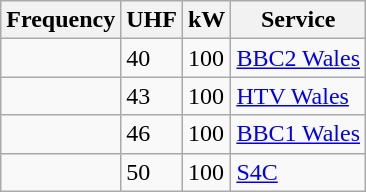<table class="wikitable sortable">
<tr>
<th>Frequency</th>
<th>UHF</th>
<th>kW</th>
<th>Service</th>
</tr>
<tr>
<td></td>
<td>40</td>
<td>100</td>
<td><a href='#'>BBC2 Wales</a></td>
</tr>
<tr>
<td></td>
<td>43</td>
<td>100</td>
<td><a href='#'>HTV Wales</a></td>
</tr>
<tr>
<td></td>
<td>46</td>
<td>100</td>
<td><a href='#'>BBC1 Wales</a></td>
</tr>
<tr>
<td></td>
<td>50</td>
<td>100</td>
<td><a href='#'>S4C</a></td>
</tr>
</table>
